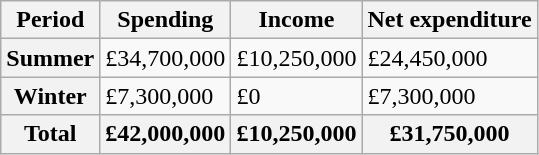<table class="sortable wikitable plainrowheaders" style="text-align:center; text-align:left">
<tr>
<th scope="col">Period</th>
<th scope="col">Spending</th>
<th scope="col">Income</th>
<th scope="col">Net expenditure</th>
</tr>
<tr>
<th scope=row>Summer</th>
<td> £34,700,000</td>
<td> £10,250,000</td>
<td> £24,450,000</td>
</tr>
<tr>
<th scope=row>Winter</th>
<td> £7,300,000</td>
<td> £0</td>
<td> £7,300,000</td>
</tr>
<tr>
<th scope=row><strong>Total</strong></th>
<th> £42,000,000</th>
<th> £10,250,000</th>
<th> £31,750,000</th>
</tr>
</table>
